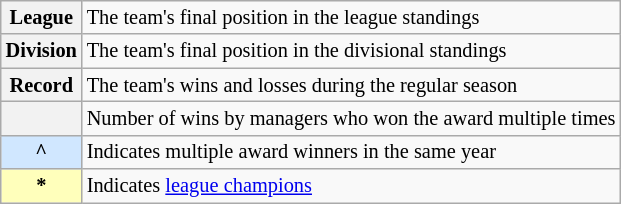<table class="wikitable plainrowheaders" style="font-size:85%">
<tr>
<th scope="row" style="text-align:center"><strong>League</strong></th>
<td>The team's final position in the league standings</td>
</tr>
<tr>
<th scope="row" style="text-align:center"><strong>Division</strong></th>
<td>The team's final position in the divisional standings</td>
</tr>
<tr>
<th scope="row" style="text-align:center"><strong>Record</strong></th>
<td>The team's wins and losses during the regular season</td>
</tr>
<tr>
<th scope="row" style="text-align:center"></th>
<td>Number of wins by managers who won the award multiple times</td>
</tr>
<tr>
<th scope="row" style="text-align:center; background-color:#D0E7FF;">^</th>
<td>Indicates multiple award winners in the same year</td>
</tr>
<tr>
<th scope="row" style="text-align:center; background-color:#FFFFBB;">*</th>
<td>Indicates <a href='#'>league champions</a></td>
</tr>
</table>
